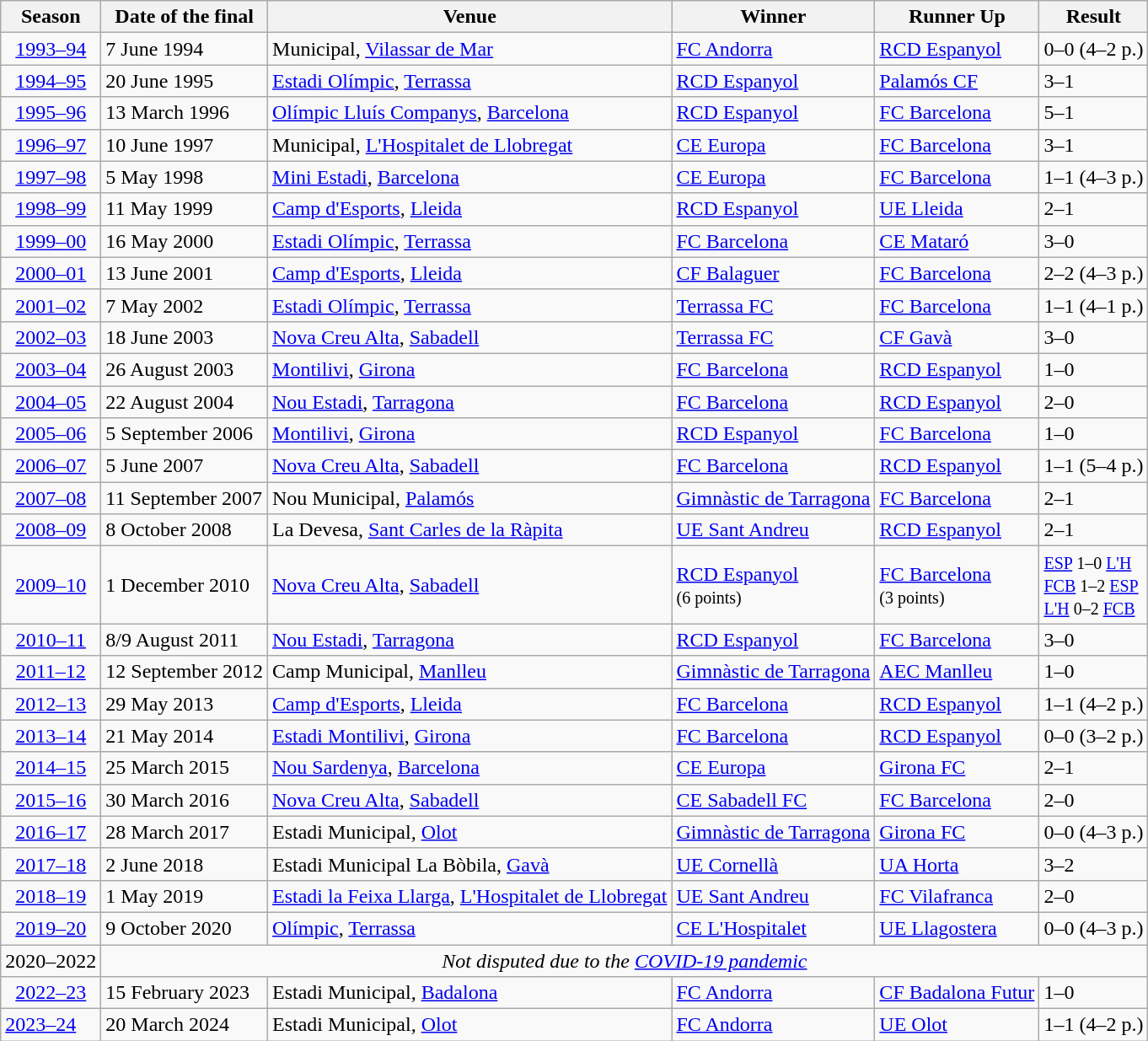<table class="wikitable">
<tr>
<th>Season</th>
<th>Date of the final</th>
<th>Venue</th>
<th>Winner</th>
<th>Runner Up</th>
<th>Result</th>
</tr>
<tr align="left">
<td align="center"><a href='#'>1993–94</a></td>
<td>7 June 1994</td>
<td>Municipal, <a href='#'>Vilassar de Mar</a></td>
<td><a href='#'>FC Andorra</a></td>
<td><a href='#'>RCD Espanyol</a></td>
<td>0–0 (4–2 p.)</td>
</tr>
<tr align="left">
<td align="center"><a href='#'>1994–95</a></td>
<td>20 June 1995</td>
<td><a href='#'>Estadi Olímpic</a>, <a href='#'>Terrassa</a></td>
<td><a href='#'>RCD Espanyol</a></td>
<td><a href='#'>Palamós CF</a></td>
<td>3–1</td>
</tr>
<tr align="left">
<td align="center"><a href='#'>1995–96</a></td>
<td>13 March 1996</td>
<td><a href='#'>Olímpic Lluís Companys</a>, <a href='#'>Barcelona</a></td>
<td><a href='#'>RCD Espanyol</a></td>
<td><a href='#'>FC Barcelona</a></td>
<td>5–1</td>
</tr>
<tr align="left">
<td align="center"><a href='#'>1996–97</a></td>
<td>10 June 1997</td>
<td>Municipal, <a href='#'>L'Hospitalet de Llobregat</a></td>
<td><a href='#'>CE Europa</a></td>
<td><a href='#'>FC Barcelona</a></td>
<td>3–1</td>
</tr>
<tr align="left">
<td align="center"><a href='#'>1997–98</a></td>
<td>5 May 1998</td>
<td><a href='#'>Mini Estadi</a>, <a href='#'>Barcelona</a></td>
<td><a href='#'>CE Europa</a></td>
<td><a href='#'>FC Barcelona</a></td>
<td>1–1 (4–3 p.)</td>
</tr>
<tr align="left">
<td align="center"><a href='#'>1998–99</a></td>
<td>11 May 1999</td>
<td><a href='#'>Camp d'Esports</a>, <a href='#'>Lleida</a></td>
<td><a href='#'>RCD Espanyol</a></td>
<td><a href='#'>UE Lleida</a></td>
<td>2–1</td>
</tr>
<tr align="left">
<td align="center"><a href='#'>1999–00</a></td>
<td>16 May 2000</td>
<td><a href='#'>Estadi Olímpic</a>, <a href='#'>Terrassa</a></td>
<td><a href='#'>FC Barcelona</a></td>
<td><a href='#'>CE Mataró</a></td>
<td>3–0</td>
</tr>
<tr align="left">
<td align="center"><a href='#'>2000–01</a></td>
<td>13 June 2001</td>
<td><a href='#'>Camp d'Esports</a>, <a href='#'>Lleida</a></td>
<td><a href='#'>CF Balaguer</a></td>
<td><a href='#'>FC Barcelona</a></td>
<td>2–2 (4–3 p.)</td>
</tr>
<tr align="left">
<td align="center"><a href='#'>2001–02</a></td>
<td>7 May 2002</td>
<td><a href='#'>Estadi Olímpic</a>, <a href='#'>Terrassa</a></td>
<td><a href='#'>Terrassa FC</a></td>
<td><a href='#'>FC Barcelona</a></td>
<td>1–1 (4–1 p.)</td>
</tr>
<tr align="left">
<td align="center"><a href='#'>2002–03</a></td>
<td>18 June 2003</td>
<td><a href='#'>Nova Creu Alta</a>, <a href='#'>Sabadell</a></td>
<td><a href='#'>Terrassa FC</a></td>
<td><a href='#'>CF Gavà</a></td>
<td>3–0</td>
</tr>
<tr align="left">
<td align="center"><a href='#'>2003–04</a></td>
<td>26 August 2003</td>
<td><a href='#'>Montilivi</a>, <a href='#'>Girona</a></td>
<td><a href='#'>FC Barcelona</a></td>
<td><a href='#'>RCD Espanyol</a></td>
<td>1–0</td>
</tr>
<tr align="left">
<td align="center"><a href='#'>2004–05</a></td>
<td>22 August 2004</td>
<td><a href='#'>Nou Estadi</a>, <a href='#'>Tarragona</a></td>
<td><a href='#'>FC Barcelona</a></td>
<td><a href='#'>RCD Espanyol</a></td>
<td>2–0</td>
</tr>
<tr align="left">
<td align="center"><a href='#'>2005–06</a></td>
<td>5 September 2006</td>
<td><a href='#'>Montilivi</a>, <a href='#'>Girona</a></td>
<td><a href='#'>RCD Espanyol</a></td>
<td><a href='#'>FC Barcelona</a></td>
<td>1–0</td>
</tr>
<tr align="left">
<td align="center"><a href='#'>2006–07</a></td>
<td>5 June 2007</td>
<td><a href='#'>Nova Creu Alta</a>, <a href='#'>Sabadell</a></td>
<td><a href='#'>FC Barcelona</a></td>
<td><a href='#'>RCD Espanyol</a></td>
<td>1–1 (5–4 p.)</td>
</tr>
<tr align="left">
<td align="center"><a href='#'>2007–08</a></td>
<td>11 September 2007</td>
<td>Nou Municipal, <a href='#'>Palamós</a></td>
<td><a href='#'>Gimnàstic de Tarragona</a></td>
<td><a href='#'>FC Barcelona</a></td>
<td>2–1</td>
</tr>
<tr align="left">
<td align="center"><a href='#'>2008–09</a></td>
<td>8 October 2008</td>
<td>La Devesa, <a href='#'>Sant Carles de la Ràpita</a></td>
<td><a href='#'>UE Sant Andreu</a></td>
<td><a href='#'>RCD Espanyol</a></td>
<td>2–1</td>
</tr>
<tr>
<td align="center"><a href='#'>2009–10</a></td>
<td>1 December 2010</td>
<td><a href='#'>Nova Creu Alta</a>, <a href='#'>Sabadell</a></td>
<td><a href='#'>RCD Espanyol</a><br><small>(6 points)</small></td>
<td><a href='#'>FC Barcelona</a><br><small>(3 points)</small></td>
<td><small><a href='#'>ESP</a> 1–0 <a href='#'>L'H</a><br><a href='#'>FCB</a> 1–2 <a href='#'>ESP</a><br><a href='#'>L'H</a> 0–2 <a href='#'>FCB</a></small></td>
</tr>
<tr align="left">
<td align="center"><a href='#'>2010–11</a></td>
<td>8/9 August 2011</td>
<td><a href='#'>Nou Estadi</a>, <a href='#'>Tarragona</a></td>
<td><a href='#'>RCD Espanyol</a></td>
<td><a href='#'>FC Barcelona</a></td>
<td>3–0</td>
</tr>
<tr>
<td align="center"><a href='#'>2011–12</a></td>
<td>12 September 2012</td>
<td>Camp Municipal, <a href='#'>Manlleu</a></td>
<td><a href='#'>Gimnàstic de Tarragona</a></td>
<td><a href='#'>AEC Manlleu</a></td>
<td>1–0</td>
</tr>
<tr>
<td align="center"><a href='#'>2012–13</a></td>
<td>29 May 2013</td>
<td><a href='#'>Camp d'Esports</a>, <a href='#'>Lleida</a></td>
<td><a href='#'>FC Barcelona</a></td>
<td><a href='#'>RCD Espanyol</a></td>
<td>1–1 (4–2 p.)</td>
</tr>
<tr>
<td align="center"><a href='#'>2013–14</a></td>
<td>21 May 2014</td>
<td><a href='#'>Estadi Montilivi</a>, <a href='#'>Girona</a></td>
<td><a href='#'>FC Barcelona</a></td>
<td><a href='#'>RCD Espanyol</a></td>
<td>0–0 (3–2 p.)</td>
</tr>
<tr>
<td align="center"><a href='#'>2014–15</a></td>
<td>25 March 2015</td>
<td><a href='#'>Nou Sardenya</a>, <a href='#'>Barcelona</a></td>
<td><a href='#'>CE Europa</a></td>
<td><a href='#'>Girona FC</a></td>
<td>2–1</td>
</tr>
<tr>
<td align="center"><a href='#'>2015–16</a></td>
<td>30 March 2016</td>
<td><a href='#'>Nova Creu Alta</a>, <a href='#'>Sabadell</a></td>
<td><a href='#'>CE Sabadell FC</a></td>
<td><a href='#'>FC Barcelona</a></td>
<td>2–0</td>
</tr>
<tr>
<td align="center"><a href='#'>2016–17</a></td>
<td>28 March 2017</td>
<td>Estadi Municipal, <a href='#'>Olot</a></td>
<td><a href='#'>Gimnàstic de Tarragona</a></td>
<td><a href='#'>Girona FC</a></td>
<td>0–0 (4–3 p.)</td>
</tr>
<tr>
<td align="center"><a href='#'>2017–18</a></td>
<td>2 June 2018</td>
<td>Estadi Municipal La Bòbila, <a href='#'>Gavà</a></td>
<td><a href='#'>UE Cornellà</a></td>
<td><a href='#'>UA Horta</a></td>
<td>3–2</td>
</tr>
<tr>
<td align="center"><a href='#'>2018–19</a></td>
<td>1 May 2019</td>
<td><a href='#'>Estadi la Feixa Llarga</a>, <a href='#'>L'Hospitalet de Llobregat</a></td>
<td><a href='#'>UE Sant Andreu</a></td>
<td><a href='#'>FC Vilafranca</a></td>
<td>2–0</td>
</tr>
<tr>
<td align="center"><a href='#'>2019–20</a></td>
<td>9 October 2020</td>
<td><a href='#'>Olímpic</a>, <a href='#'>Terrassa</a></td>
<td><a href='#'>CE L'Hospitalet</a></td>
<td><a href='#'>UE Llagostera</a></td>
<td>0–0 (4–3 p.)</td>
</tr>
<tr align="center" ||  || || || ||>
<td>2020–2022</td>
<td colspan=6><em>Not disputed due to the <a href='#'>COVID-19 pandemic</a></em></td>
</tr>
<tr>
<td align="center"><a href='#'>2022–23</a></td>
<td>15 February 2023</td>
<td>Estadi Municipal, <a href='#'>Badalona</a></td>
<td><a href='#'>FC Andorra</a></td>
<td><a href='#'>CF Badalona Futur</a></td>
<td>1–0</td>
</tr>
<tr>
<td><a href='#'>2023–24</a></td>
<td>20 March 2024</td>
<td>Estadi Municipal, <a href='#'>Olot</a></td>
<td><a href='#'>FC Andorra</a></td>
<td><a href='#'>UE Olot</a></td>
<td>1–1 (4–2 p.)</td>
</tr>
</table>
